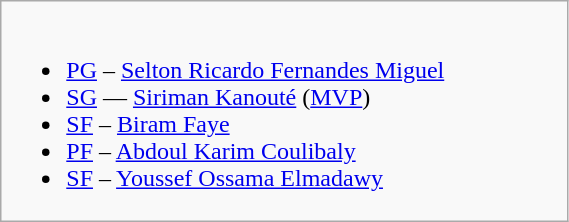<table class="wikitable" width=30%>
<tr>
<td><br><ul><li><a href='#'>PG</a> –  <a href='#'>Selton Ricardo Fernandes Miguel</a></li><li><a href='#'>SG</a> —  <a href='#'>Siriman Kanouté</a> (<a href='#'>MVP</a>)</li><li><a href='#'>SF</a> –  <a href='#'>Biram Faye</a></li><li><a href='#'>PF</a> –  <a href='#'>Abdoul Karim Coulibaly</a></li><li><a href='#'>SF</a> –  <a href='#'>Youssef Ossama Elmadawy</a></li></ul></td>
</tr>
</table>
